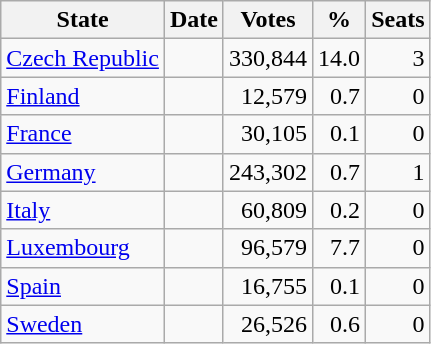<table class="sortable wikitable" style="text-align: right;">
<tr>
<th>State</th>
<th>Date</th>
<th>Votes</th>
<th>%</th>
<th>Seats</th>
</tr>
<tr>
<td style="text-align: left;"><a href='#'>Czech Republic</a></td>
<td></td>
<td>330,844</td>
<td>14.0</td>
<td>3</td>
</tr>
<tr>
<td style="text-align: left;"><a href='#'>Finland</a></td>
<td></td>
<td>12,579</td>
<td>0.7</td>
<td>0</td>
</tr>
<tr>
<td style="text-align: left;"><a href='#'>France</a></td>
<td></td>
<td>30,105</td>
<td>0.1</td>
<td>0</td>
</tr>
<tr>
<td style="text-align: left;"><a href='#'>Germany</a></td>
<td></td>
<td>243,302</td>
<td>0.7</td>
<td>1</td>
</tr>
<tr>
<td style="text-align: left;"><a href='#'>Italy</a></td>
<td></td>
<td>60,809</td>
<td>0.2</td>
<td>0</td>
</tr>
<tr>
<td style="text-align: left;"><a href='#'>Luxembourg</a></td>
<td></td>
<td>96,579</td>
<td>7.7</td>
<td>0</td>
</tr>
<tr>
<td style="text-align: left;"><a href='#'>Spain</a></td>
<td></td>
<td>16,755</td>
<td>0.1</td>
<td>0</td>
</tr>
<tr>
<td style="text-align: left;"><a href='#'>Sweden</a></td>
<td></td>
<td>26,526</td>
<td>0.6</td>
<td>0</td>
</tr>
</table>
